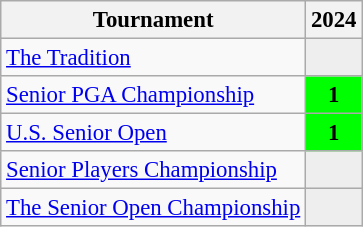<table class="wikitable" style="font-size:95%;text-align:center;">
<tr>
<th>Tournament</th>
<th>2024</th>
</tr>
<tr>
<td align=left><a href='#'>The Tradition</a></td>
<td style="background:#eeeeee;"></td>
</tr>
<tr>
<td align=left><a href='#'>Senior PGA Championship</a></td>
<td style="background:lime;"><strong>1</strong></td>
</tr>
<tr>
<td align=left><a href='#'>U.S. Senior Open</a></td>
<td style="background:lime;"><strong>1</strong></td>
</tr>
<tr>
<td align=left><a href='#'>Senior Players Championship</a></td>
<td style="background:#eeeeee;"></td>
</tr>
<tr>
<td align=left><a href='#'>The Senior Open Championship</a></td>
<td style="background:#eeeeee;"></td>
</tr>
</table>
